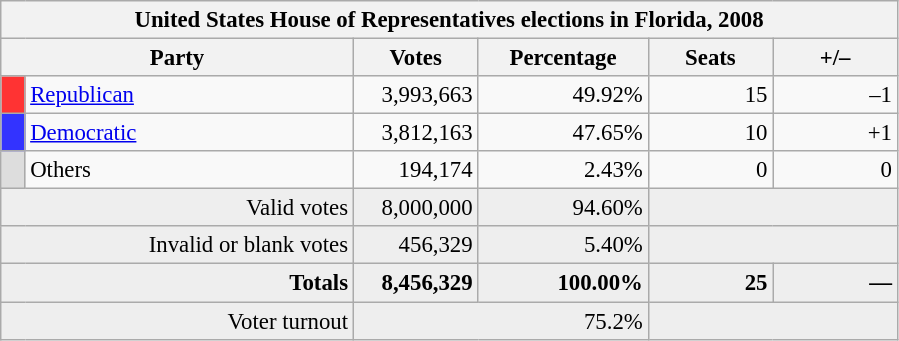<table class="wikitable" style="font-size: 95%;">
<tr>
<th colspan="6">United States House of Representatives elections in Florida, 2008</th>
</tr>
<tr>
<th colspan=2 style="width: 15em">Party</th>
<th style="width: 5em">Votes</th>
<th style="width: 7em">Percentage</th>
<th style="width: 5em">Seats</th>
<th style="width: 5em">+/–</th>
</tr>
<tr>
<th style="background-color:#FF3333; width: 3px"></th>
<td style="width: 130px"><a href='#'>Republican</a></td>
<td align="right">3,993,663</td>
<td align="right">49.92%</td>
<td align="right">15</td>
<td align="right">–1</td>
</tr>
<tr>
<th style="background-color:#3333FF; width: 3px"></th>
<td style="width: 130px"><a href='#'>Democratic</a></td>
<td align="right">3,812,163</td>
<td align="right">47.65%</td>
<td align="right">10</td>
<td align="right">+1</td>
</tr>
<tr>
<th style="background-color:#DDDDDD; width: 3px"></th>
<td style="width: 130px">Others</td>
<td align="right">194,174</td>
<td align="right">2.43%</td>
<td align="right">0</td>
<td align="right">0</td>
</tr>
<tr bgcolor="#EEEEEE">
<td colspan="2" align="right">Valid votes</td>
<td align="right">8,000,000</td>
<td align="right">94.60%</td>
<td colspan="2" align="right"></td>
</tr>
<tr bgcolor="#EEEEEE">
<td colspan="2" align="right">Invalid or blank votes</td>
<td align="right">456,329</td>
<td align="right">5.40%</td>
<td colspan="2" align="right"></td>
</tr>
<tr bgcolor="#EEEEEE">
<td colspan="2" align="right"><strong>Totals</strong></td>
<td align="right"><strong>8,456,329</strong></td>
<td align="right"><strong>100.00%</strong></td>
<td align="right"><strong>25</strong></td>
<td align="right"><strong>—</strong></td>
</tr>
<tr bgcolor="#EEEEEE">
<td colspan="2" align="right">Voter turnout</td>
<td colspan="2" align="right">75.2%</td>
<td colspan="2" align="right"></td>
</tr>
</table>
